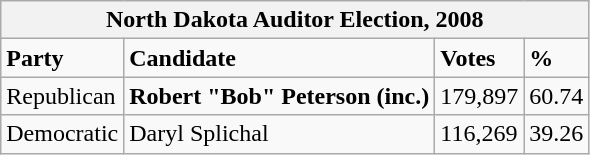<table class="wikitable">
<tr>
<th colspan="4">North Dakota Auditor Election, 2008</th>
</tr>
<tr>
<td><strong>Party</strong></td>
<td><strong>Candidate</strong></td>
<td><strong>Votes</strong></td>
<td><strong>%</strong></td>
</tr>
<tr>
<td>Republican</td>
<td><strong>Robert "Bob" Peterson (inc.)</strong></td>
<td>179,897</td>
<td>60.74</td>
</tr>
<tr>
<td>Democratic</td>
<td>Daryl Splichal</td>
<td>116,269</td>
<td>39.26</td>
</tr>
</table>
